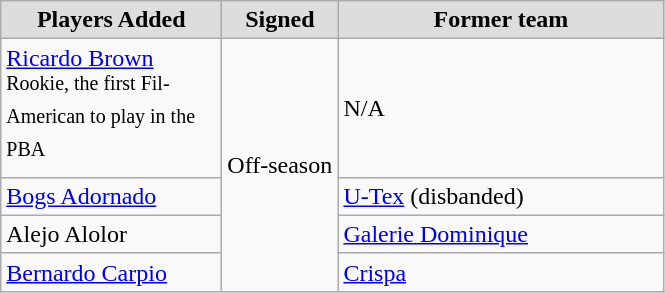<table class="wikitable sortable sortable">
<tr align="center" bgcolor="#dddddd">
<td style="width:140px"><strong>Players Added</strong></td>
<td style="width:70px"><strong>Signed</strong></td>
<td style="width:210px"><strong>Former team</strong></td>
</tr>
<tr>
<td><a href='#'>Ricardo Brown</a> <sup>Rookie, the first Fil-American to play in the PBA</sup></td>
<td rowspan="4">Off-season</td>
<td>N/A</td>
</tr>
<tr>
<td><a href='#'>Bogs Adornado</a></td>
<td><a href='#'>U-Tex</a> (disbanded)</td>
</tr>
<tr>
<td>Alejo Alolor</td>
<td><a href='#'>Galerie Dominique</a></td>
</tr>
<tr>
<td><a href='#'>Bernardo Carpio</a></td>
<td><a href='#'>Crispa</a></td>
</tr>
</table>
